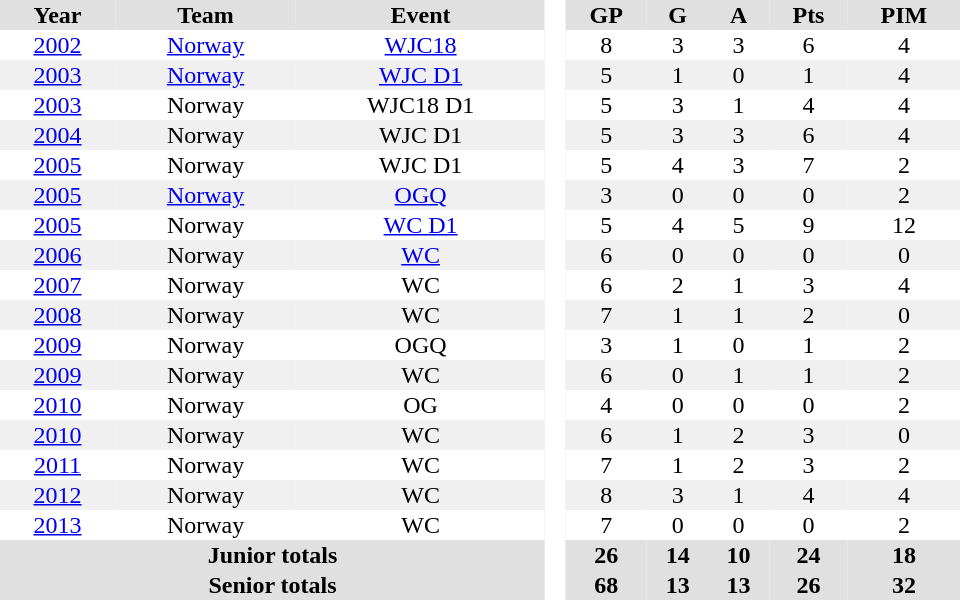<table border="0" cellpadding="1" cellspacing="0" style="text-align:center; width:40em">
<tr ALIGN="center" bgcolor="#e0e0e0">
<th>Year</th>
<th>Team</th>
<th>Event</th>
<th ALIGN="center" rowspan="99" bgcolor="#ffffff"> </th>
<th>GP</th>
<th>G</th>
<th>A</th>
<th>Pts</th>
<th>PIM</th>
</tr>
<tr>
<td><a href='#'>2002</a></td>
<td><a href='#'>Norway</a></td>
<td><a href='#'>WJC18</a></td>
<td>8</td>
<td>3</td>
<td>3</td>
<td>6</td>
<td>4</td>
</tr>
<tr bgcolor="#f0f0f0">
<td><a href='#'>2003</a></td>
<td><a href='#'>Norway</a></td>
<td><a href='#'>WJC D1</a></td>
<td>5</td>
<td>1</td>
<td>0</td>
<td>1</td>
<td>4</td>
</tr>
<tr>
<td><a href='#'>2003</a></td>
<td>Norway</td>
<td>WJC18 D1</td>
<td>5</td>
<td>3</td>
<td>1</td>
<td>4</td>
<td>4</td>
</tr>
<tr bgcolor="#f0f0f0">
<td><a href='#'>2004</a></td>
<td>Norway</td>
<td>WJC D1</td>
<td>5</td>
<td>3</td>
<td>3</td>
<td>6</td>
<td>4</td>
</tr>
<tr>
<td><a href='#'>2005</a></td>
<td>Norway</td>
<td>WJC D1</td>
<td>5</td>
<td>4</td>
<td>3</td>
<td>7</td>
<td>2</td>
</tr>
<tr bgcolor="#f0f0f0">
<td><a href='#'>2005</a></td>
<td><a href='#'>Norway</a></td>
<td><a href='#'>OGQ</a></td>
<td>3</td>
<td>0</td>
<td>0</td>
<td>0</td>
<td>2</td>
</tr>
<tr>
<td><a href='#'>2005</a></td>
<td>Norway</td>
<td><a href='#'>WC D1</a></td>
<td>5</td>
<td>4</td>
<td>5</td>
<td>9</td>
<td>12</td>
</tr>
<tr bgcolor="#f0f0f0">
<td><a href='#'>2006</a></td>
<td>Norway</td>
<td><a href='#'>WC</a></td>
<td>6</td>
<td>0</td>
<td>0</td>
<td>0</td>
<td>0</td>
</tr>
<tr>
<td><a href='#'>2007</a></td>
<td>Norway</td>
<td>WC</td>
<td>6</td>
<td>2</td>
<td>1</td>
<td>3</td>
<td>4</td>
</tr>
<tr bgcolor="#f0f0f0">
<td><a href='#'>2008</a></td>
<td>Norway</td>
<td>WC</td>
<td>7</td>
<td>1</td>
<td>1</td>
<td>2</td>
<td>0</td>
</tr>
<tr>
<td><a href='#'>2009</a></td>
<td>Norway</td>
<td>OGQ</td>
<td>3</td>
<td>1</td>
<td>0</td>
<td>1</td>
<td>2</td>
</tr>
<tr bgcolor="#f0f0f0">
<td><a href='#'>2009</a></td>
<td>Norway</td>
<td>WC</td>
<td>6</td>
<td>0</td>
<td>1</td>
<td>1</td>
<td>2</td>
</tr>
<tr>
<td><a href='#'>2010</a></td>
<td>Norway</td>
<td>OG</td>
<td>4</td>
<td>0</td>
<td>0</td>
<td>0</td>
<td>2</td>
</tr>
<tr bgcolor="#f0f0f0">
<td><a href='#'>2010</a></td>
<td>Norway</td>
<td>WC</td>
<td>6</td>
<td>1</td>
<td>2</td>
<td>3</td>
<td>0</td>
</tr>
<tr>
<td><a href='#'>2011</a></td>
<td>Norway</td>
<td>WC</td>
<td>7</td>
<td>1</td>
<td>2</td>
<td>3</td>
<td>2</td>
</tr>
<tr bgcolor="#f0f0f0">
<td><a href='#'>2012</a></td>
<td>Norway</td>
<td>WC</td>
<td>8</td>
<td>3</td>
<td>1</td>
<td>4</td>
<td>4</td>
</tr>
<tr>
<td><a href='#'>2013</a></td>
<td>Norway</td>
<td>WC</td>
<td>7</td>
<td>0</td>
<td>0</td>
<td>0</td>
<td>2</td>
</tr>
<tr bgcolor="#e0e0e0">
<th colspan="3">Junior totals</th>
<th>26</th>
<th>14</th>
<th>10</th>
<th>24</th>
<th>18</th>
</tr>
<tr bgcolor="#e0e0e0">
<th colspan="3">Senior totals</th>
<th>68</th>
<th>13</th>
<th>13</th>
<th>26</th>
<th>32</th>
</tr>
</table>
